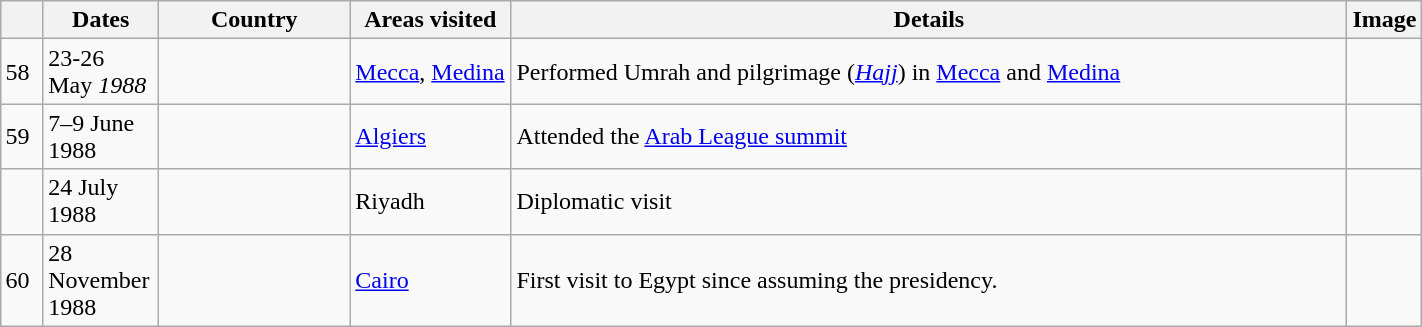<table class="wikitable sortable" border="1" style="margin: 1em auto 1em auto">
<tr>
<th style="width: 3%;"></th>
<th width="70">Dates</th>
<th width="120">Country</th>
<th width="100">Areas visited</th>
<th width="550">Details</th>
<th>Image</th>
</tr>
<tr>
<td>58</td>
<td>23-26 May <em>1988</em></td>
<td></td>
<td><a href='#'>Mecca</a>, <a href='#'>Medina</a></td>
<td>Performed Umrah and  pilgrimage (<em><a href='#'>Hajj</a></em>) in <a href='#'>Mecca</a> and <a href='#'>Medina</a></td>
<td></td>
</tr>
<tr>
<td>59</td>
<td>7–9 June 1988</td>
<td></td>
<td><a href='#'>Algiers</a></td>
<td>Attended the <a href='#'>Arab League summit</a></td>
<td></td>
</tr>
<tr>
<td></td>
<td>24 July 1988</td>
<td></td>
<td>Riyadh</td>
<td>Diplomatic visit</td>
<td></td>
</tr>
<tr>
<td>60</td>
<td>28 November 1988</td>
<td></td>
<td><a href='#'>Cairo</a></td>
<td>First visit to Egypt since assuming the presidency.</td>
<td></td>
</tr>
</table>
